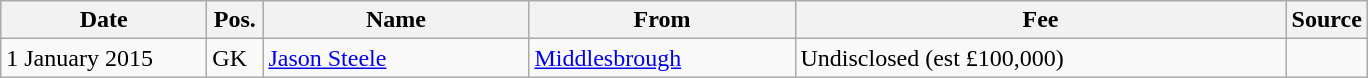<table class="wikitable">
<tr>
<th width= 130>Date</th>
<th width= 30>Pos.</th>
<th width= 170>Name</th>
<th width= 170>From</th>
<th width= 320>Fee</th>
<th width= 30>Source</th>
</tr>
<tr>
<td>1 January 2015</td>
<td>GK</td>
<td> <a href='#'>Jason Steele</a></td>
<td> <a href='#'>Middlesbrough</a></td>
<td>Undisclosed (est £100,000)</td>
<td></td>
</tr>
</table>
